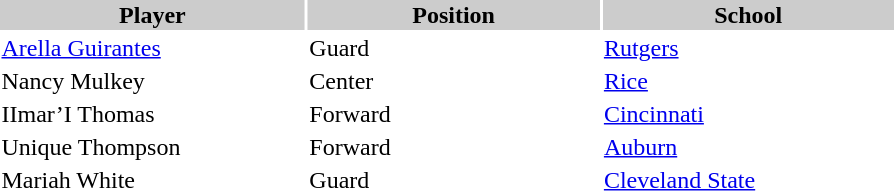<table style="width:600px" "border:'1' 'solid' 'gray' ">
<tr>
<th bgcolor="#CCCCCC" style="width:23%">Player</th>
<th bgcolor="#CCCCCC" style="width:22%"><strong>Position</strong></th>
<th bgcolor="#CCCCCC" style="width:22%"><strong>School</strong></th>
</tr>
<tr>
<td><a href='#'>Arella Guirantes</a></td>
<td>Guard</td>
<td><a href='#'>Rutgers</a></td>
</tr>
<tr>
<td>Nancy Mulkey</td>
<td>Center</td>
<td><a href='#'>Rice</a></td>
</tr>
<tr>
<td>IImar’I Thomas</td>
<td>Forward</td>
<td><a href='#'>Cincinnati</a></td>
</tr>
<tr>
<td>Unique Thompson</td>
<td>Forward</td>
<td><a href='#'>Auburn</a></td>
</tr>
<tr>
<td>Mariah White</td>
<td>Guard</td>
<td><a href='#'>Cleveland State</a></td>
</tr>
</table>
